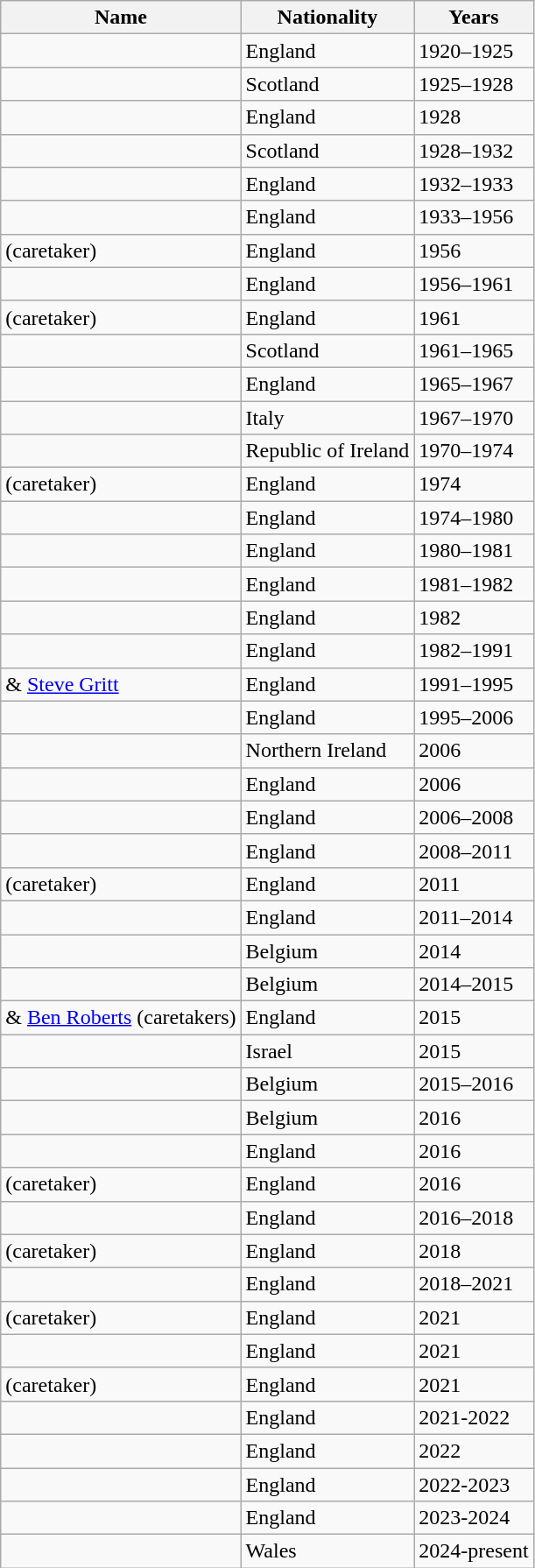<table class="wikitable sortable">
<tr>
<th>Name</th>
<th>Nationality</th>
<th>Years</th>
</tr>
<tr>
<td></td>
<td> England</td>
<td>1920–1925</td>
</tr>
<tr>
<td></td>
<td> Scotland</td>
<td>1925–1928</td>
</tr>
<tr>
<td></td>
<td> England</td>
<td>1928</td>
</tr>
<tr>
<td></td>
<td> Scotland</td>
<td>1928–1932</td>
</tr>
<tr>
<td></td>
<td> England</td>
<td>1932–1933</td>
</tr>
<tr>
<td></td>
<td> England</td>
<td>1933–1956</td>
</tr>
<tr>
<td> (caretaker)</td>
<td> England</td>
<td>1956</td>
</tr>
<tr>
<td></td>
<td> England</td>
<td>1956–1961</td>
</tr>
<tr>
<td> (caretaker)</td>
<td> England</td>
<td>1961</td>
</tr>
<tr>
<td></td>
<td> Scotland</td>
<td>1961–1965</td>
</tr>
<tr>
<td></td>
<td> England</td>
<td>1965–1967</td>
</tr>
<tr>
<td></td>
<td> Italy</td>
<td>1967–1970</td>
</tr>
<tr>
<td></td>
<td> Republic of Ireland</td>
<td>1970–1974</td>
</tr>
<tr>
<td> (caretaker)</td>
<td> England</td>
<td>1974</td>
</tr>
<tr>
<td></td>
<td> England</td>
<td>1974–1980</td>
</tr>
<tr>
<td></td>
<td> England</td>
<td>1980–1981</td>
</tr>
<tr>
<td></td>
<td> England</td>
<td>1981–1982</td>
</tr>
<tr>
<td></td>
<td> England</td>
<td>1982</td>
</tr>
<tr>
<td></td>
<td> England</td>
<td>1982–1991</td>
</tr>
<tr>
<td> & <a href='#'>Steve Gritt</a></td>
<td> England</td>
<td>1991–1995</td>
</tr>
<tr>
<td></td>
<td> England</td>
<td>1995–2006</td>
</tr>
<tr>
<td></td>
<td> Northern Ireland</td>
<td>2006</td>
</tr>
<tr>
<td></td>
<td> England</td>
<td>2006</td>
</tr>
<tr>
<td></td>
<td> England</td>
<td>2006–2008</td>
</tr>
<tr>
<td></td>
<td> England</td>
<td>2008–2011</td>
</tr>
<tr>
<td> (caretaker)</td>
<td> England</td>
<td>2011</td>
</tr>
<tr>
<td></td>
<td> England</td>
<td>2011–2014</td>
</tr>
<tr>
<td></td>
<td> Belgium</td>
<td>2014</td>
</tr>
<tr>
<td></td>
<td> Belgium</td>
<td>2014–2015</td>
</tr>
<tr>
<td> & <a href='#'>Ben Roberts</a> (caretakers)</td>
<td> England</td>
<td>2015</td>
</tr>
<tr>
<td></td>
<td> Israel</td>
<td>2015</td>
</tr>
<tr>
<td></td>
<td> Belgium</td>
<td>2015–2016</td>
</tr>
<tr>
<td></td>
<td> Belgium</td>
<td>2016</td>
</tr>
<tr>
<td></td>
<td> England</td>
<td>2016</td>
</tr>
<tr>
<td> (caretaker)</td>
<td> England</td>
<td>2016</td>
</tr>
<tr>
<td></td>
<td> England</td>
<td>2016–2018</td>
</tr>
<tr>
<td> (caretaker)</td>
<td> England</td>
<td>2018</td>
</tr>
<tr>
<td></td>
<td> England</td>
<td>2018–2021</td>
</tr>
<tr>
<td> (caretaker)</td>
<td> England</td>
<td>2021</td>
</tr>
<tr>
<td></td>
<td> England</td>
<td>2021</td>
</tr>
<tr>
<td> (caretaker)</td>
<td> England</td>
<td>2021</td>
</tr>
<tr>
<td></td>
<td> England</td>
<td>2021-2022</td>
</tr>
<tr>
<td></td>
<td> England</td>
<td>2022</td>
</tr>
<tr>
<td></td>
<td> England</td>
<td>2022-2023</td>
</tr>
<tr>
<td></td>
<td> England</td>
<td>2023-2024</td>
</tr>
<tr>
<td></td>
<td> Wales</td>
<td>2024-present</td>
</tr>
</table>
